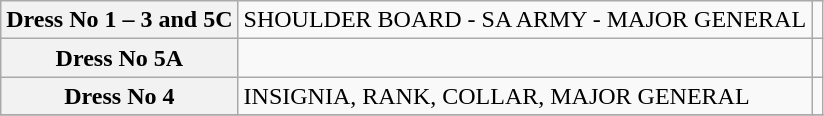<table class=wikitable style="text-align: left;">
<tr>
<th>Dress No 1 – 3 and 5C</th>
<td>SHOULDER BOARD - SA ARMY - MAJOR GENERAL</td>
<td></td>
</tr>
<tr>
<th>Dress No 5A</th>
<td></td>
<td></td>
</tr>
<tr>
<th>Dress No 4</th>
<td>INSIGNIA, RANK, COLLAR, MAJOR GENERAL</td>
<td></td>
</tr>
<tr>
</tr>
</table>
